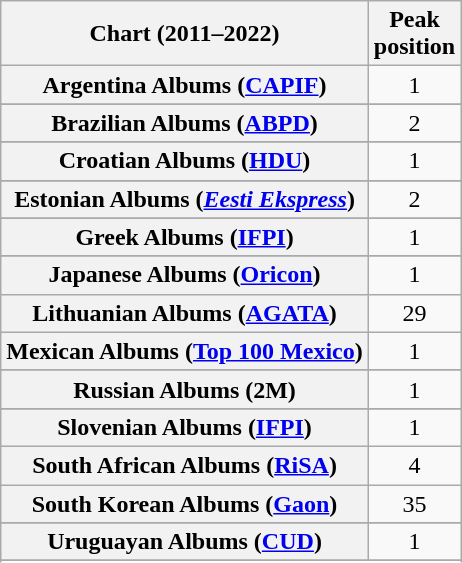<table class="wikitable sortable plainrowheaders">
<tr>
<th scope="col">Chart (2011–2022)</th>
<th scope="col">Peak<br>position</th>
</tr>
<tr>
<th scope="row">Argentina Albums (<a href='#'>CAPIF</a>)</th>
<td style="text-align:center;">1</td>
</tr>
<tr>
</tr>
<tr>
</tr>
<tr>
</tr>
<tr>
</tr>
<tr>
<th scope="row">Brazilian Albums (<a href='#'>ABPD</a>)</th>
<td style="text-align:center;">2</td>
</tr>
<tr>
</tr>
<tr>
<th scope="row">Croatian Albums (<a href='#'>HDU</a>)</th>
<td style="text-align:center;">1</td>
</tr>
<tr>
</tr>
<tr>
</tr>
<tr>
</tr>
<tr>
<th scope="row">Estonian Albums (<em><a href='#'>Eesti Ekspress</a></em>)</th>
<td style="text-align:center;">2</td>
</tr>
<tr>
</tr>
<tr>
</tr>
<tr>
</tr>
<tr>
<th scope="row">Greek Albums (<a href='#'>IFPI</a>)</th>
<td style="text-align:center;">1</td>
</tr>
<tr>
</tr>
<tr>
</tr>
<tr>
</tr>
<tr>
<th scope="row">Japanese Albums (<a href='#'>Oricon</a>)</th>
<td style="text-align:center;">1</td>
</tr>
<tr>
<th scope="row">Lithuanian Albums (<a href='#'>AGATA</a>)</th>
<td style="text-align:center;">29</td>
</tr>
<tr>
<th scope="row">Mexican Albums (<a href='#'>Top 100 Mexico</a>)</th>
<td style="text-align:center;">1</td>
</tr>
<tr>
</tr>
<tr>
</tr>
<tr>
</tr>
<tr>
</tr>
<tr>
<th scope="row">Russian Albums (2M)</th>
<td style="text-align:center;">1</td>
</tr>
<tr>
</tr>
<tr>
<th scope="row">Slovenian Albums (<a href='#'>IFPI</a>)</th>
<td style="text-align:center;">1</td>
</tr>
<tr>
<th scope="row">South African Albums (<a href='#'>RiSA</a>)</th>
<td style="text-align:center;">4</td>
</tr>
<tr>
<th scope="row">South Korean Albums (<a href='#'>Gaon</a>)</th>
<td style="text-align:center;">35</td>
</tr>
<tr>
</tr>
<tr>
</tr>
<tr>
</tr>
<tr>
</tr>
<tr>
<th scope="row">Uruguayan Albums (<a href='#'>CUD</a>)</th>
<td style="text-align:center;">1</td>
</tr>
<tr>
</tr>
<tr>
</tr>
</table>
